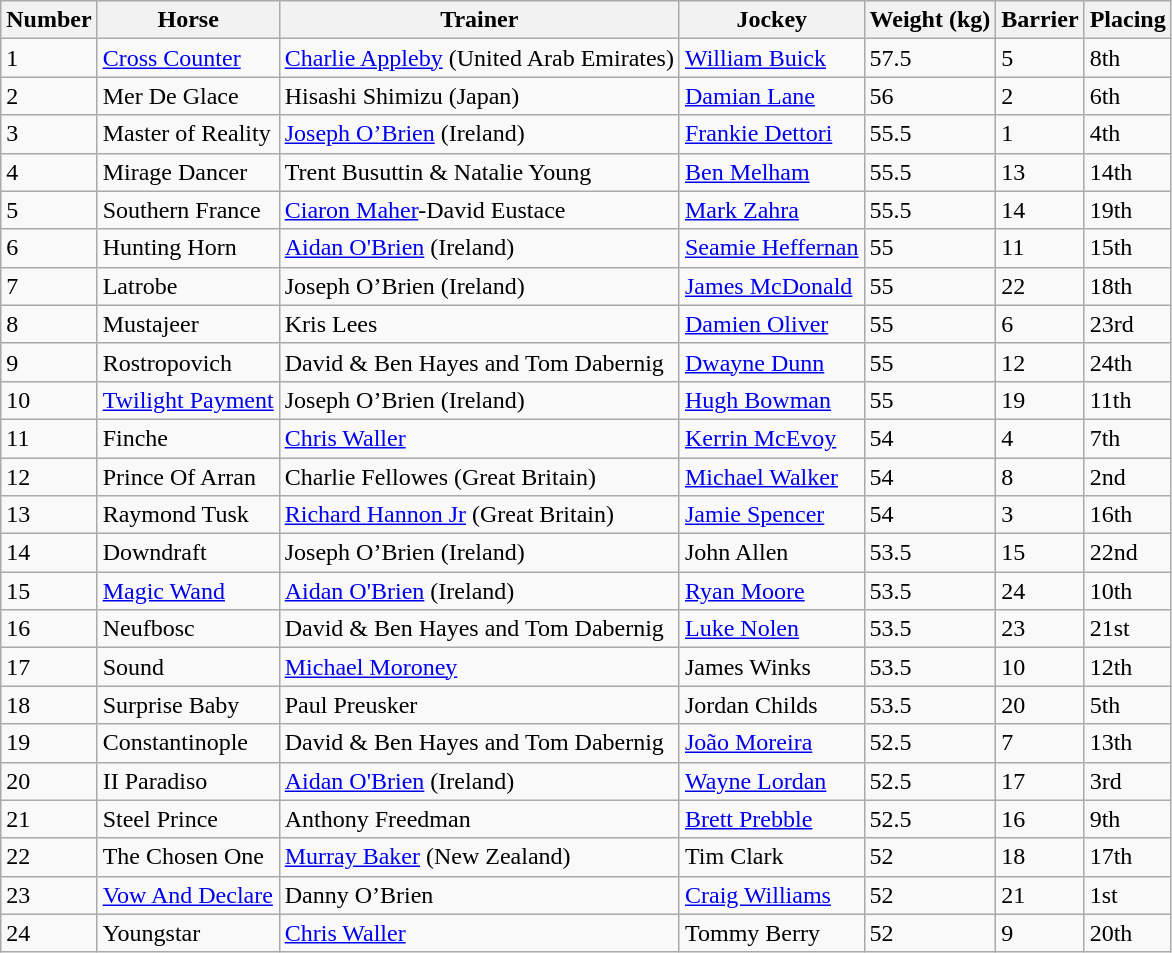<table class="sortable wikitable">
<tr>
<th>Number</th>
<th>Horse</th>
<th>Trainer</th>
<th>Jockey</th>
<th>Weight (kg)</th>
<th>Barrier</th>
<th>Placing</th>
</tr>
<tr>
<td>1</td>
<td><a href='#'>Cross Counter</a></td>
<td><a href='#'>Charlie Appleby</a> (United Arab Emirates)</td>
<td><a href='#'>William Buick</a></td>
<td>57.5</td>
<td>5</td>
<td>8th</td>
</tr>
<tr>
<td>2</td>
<td>Mer De Glace</td>
<td>Hisashi Shimizu (Japan)</td>
<td><a href='#'>Damian Lane</a></td>
<td>56</td>
<td>2</td>
<td>6th</td>
</tr>
<tr>
<td>3</td>
<td>Master of Reality</td>
<td><a href='#'>Joseph O’Brien</a> (Ireland)</td>
<td><a href='#'>Frankie Dettori</a></td>
<td>55.5</td>
<td>1</td>
<td>4th</td>
</tr>
<tr>
<td>4</td>
<td>Mirage Dancer</td>
<td>Trent Busuttin & Natalie Young</td>
<td><a href='#'>Ben Melham</a></td>
<td>55.5</td>
<td>13</td>
<td>14th</td>
</tr>
<tr>
<td>5</td>
<td>Southern France</td>
<td><a href='#'>Ciaron Maher</a>-David Eustace</td>
<td><a href='#'>Mark Zahra</a></td>
<td>55.5</td>
<td>14</td>
<td>19th</td>
</tr>
<tr>
<td>6</td>
<td>Hunting Horn</td>
<td><a href='#'>Aidan O'Brien</a> (Ireland)</td>
<td><a href='#'>Seamie Heffernan</a></td>
<td>55</td>
<td>11</td>
<td>15th</td>
</tr>
<tr>
<td>7</td>
<td>Latrobe</td>
<td>Joseph O’Brien (Ireland)</td>
<td><a href='#'>James McDonald</a></td>
<td>55</td>
<td>22</td>
<td>18th</td>
</tr>
<tr>
<td>8</td>
<td>Mustajeer</td>
<td>Kris Lees</td>
<td><a href='#'>Damien Oliver</a></td>
<td>55</td>
<td>6</td>
<td>23rd</td>
</tr>
<tr>
<td>9</td>
<td>Rostropovich</td>
<td>David & Ben Hayes and Tom Dabernig</td>
<td><a href='#'>Dwayne Dunn</a></td>
<td>55</td>
<td>12</td>
<td>24th</td>
</tr>
<tr>
<td>10</td>
<td><a href='#'>Twilight Payment</a></td>
<td>Joseph O’Brien  (Ireland)</td>
<td><a href='#'>Hugh Bowman</a></td>
<td>55</td>
<td>19</td>
<td>11th</td>
</tr>
<tr>
<td>11</td>
<td>Finche</td>
<td><a href='#'>Chris Waller</a></td>
<td><a href='#'>Kerrin McEvoy</a></td>
<td>54</td>
<td>4</td>
<td>7th</td>
</tr>
<tr>
<td>12</td>
<td>Prince Of Arran</td>
<td>Charlie Fellowes (Great Britain)</td>
<td><a href='#'>Michael Walker</a></td>
<td>54</td>
<td>8</td>
<td>2nd</td>
</tr>
<tr>
<td>13</td>
<td>Raymond Tusk</td>
<td><a href='#'>Richard Hannon Jr</a> (Great Britain)</td>
<td><a href='#'>Jamie Spencer</a></td>
<td>54</td>
<td>3</td>
<td>16th</td>
</tr>
<tr>
<td>14</td>
<td>Downdraft</td>
<td>Joseph O’Brien (Ireland)</td>
<td>John Allen</td>
<td>53.5</td>
<td>15</td>
<td>22nd</td>
</tr>
<tr>
<td>15</td>
<td><a href='#'>Magic Wand</a></td>
<td><a href='#'>Aidan O'Brien</a>  (Ireland)</td>
<td><a href='#'>Ryan Moore</a></td>
<td>53.5</td>
<td>24</td>
<td>10th</td>
</tr>
<tr>
<td>16</td>
<td>Neufbosc</td>
<td>David & Ben Hayes and Tom Dabernig</td>
<td><a href='#'>Luke Nolen</a></td>
<td>53.5</td>
<td>23</td>
<td>21st</td>
</tr>
<tr>
<td>17</td>
<td>Sound</td>
<td><a href='#'>Michael Moroney</a></td>
<td>James Winks</td>
<td>53.5</td>
<td>10</td>
<td>12th</td>
</tr>
<tr>
<td>18</td>
<td>Surprise Baby</td>
<td>Paul Preusker</td>
<td>Jordan Childs</td>
<td>53.5</td>
<td>20</td>
<td>5th</td>
</tr>
<tr>
<td>19</td>
<td>Constantinople</td>
<td>David & Ben Hayes and Tom Dabernig</td>
<td><a href='#'>João Moreira</a></td>
<td>52.5</td>
<td>7</td>
<td>13th</td>
</tr>
<tr>
<td>20</td>
<td>II Paradiso</td>
<td><a href='#'>Aidan O'Brien</a> (Ireland)</td>
<td><a href='#'>Wayne Lordan</a></td>
<td>52.5</td>
<td>17</td>
<td>3rd</td>
</tr>
<tr>
<td>21</td>
<td>Steel Prince</td>
<td>Anthony Freedman</td>
<td><a href='#'>Brett Prebble</a></td>
<td>52.5</td>
<td>16</td>
<td>9th</td>
</tr>
<tr>
<td>22</td>
<td>The Chosen One</td>
<td><a href='#'>Murray Baker</a> (New Zealand)</td>
<td>Tim Clark</td>
<td>52</td>
<td>18</td>
<td>17th</td>
</tr>
<tr>
<td>23</td>
<td><a href='#'>Vow And Declare</a></td>
<td>Danny O’Brien</td>
<td><a href='#'>Craig Williams</a></td>
<td>52</td>
<td>21</td>
<td>1st</td>
</tr>
<tr>
<td>24</td>
<td>Youngstar</td>
<td><a href='#'>Chris Waller</a></td>
<td>Tommy Berry</td>
<td>52</td>
<td>9</td>
<td>20th</td>
</tr>
</table>
